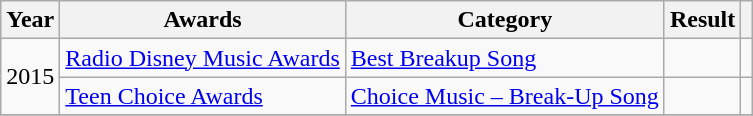<table class="wikitable">
<tr>
<th>Year</th>
<th>Awards</th>
<th>Category</th>
<th>Result</th>
<th></th>
</tr>
<tr>
<td rowspan="2">2015</td>
<td><a href='#'>Radio Disney Music Awards</a></td>
<td><a href='#'>Best Breakup Song</a></td>
<td></td>
<td style="text-align:center;"></td>
</tr>
<tr>
<td><a href='#'>Teen Choice Awards</a></td>
<td><a href='#'>Choice Music – Break-Up Song</a></td>
<td></td>
<td style="text-align:center;"></td>
</tr>
<tr>
</tr>
</table>
